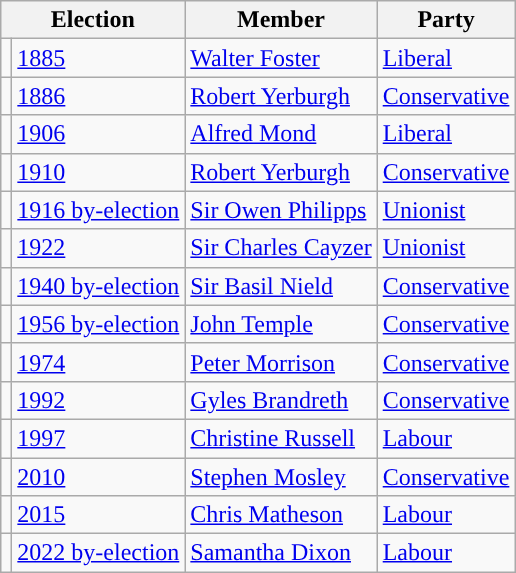<table class="wikitable">
<tr>
<th colspan="2">Election</th>
<th>Member</th>
<th>Party</th>
</tr>
<tr>
<td style="color:inherit;background-color: "></td>
<td><a href='#'>1885</a></td>
<td><a href='#'>Walter Foster</a></td>
<td><a href='#'>Liberal</a></td>
</tr>
<tr>
<td style="color:inherit;background-color: "></td>
<td><a href='#'>1886</a></td>
<td><a href='#'>Robert Yerburgh</a></td>
<td><a href='#'>Conservative</a></td>
</tr>
<tr>
<td style="color:inherit;background-color: "></td>
<td><a href='#'>1906</a></td>
<td><a href='#'>Alfred Mond</a></td>
<td><a href='#'>Liberal</a></td>
</tr>
<tr>
<td style="color:inherit;background-color: "></td>
<td><a href='#'>1910</a></td>
<td><a href='#'>Robert Yerburgh</a></td>
<td><a href='#'>Conservative</a></td>
</tr>
<tr>
<td style="color:inherit;background-color: "></td>
<td><a href='#'>1916 by-election</a></td>
<td><a href='#'>Sir Owen Philipps</a></td>
<td><a href='#'>Unionist</a></td>
</tr>
<tr>
<td style="color:inherit;background-color: "></td>
<td><a href='#'>1922</a></td>
<td><a href='#'>Sir Charles Cayzer</a></td>
<td><a href='#'>Unionist</a></td>
</tr>
<tr>
<td style="color:inherit;background-color: "></td>
<td><a href='#'>1940 by-election</a></td>
<td><a href='#'>Sir Basil Nield</a></td>
<td><a href='#'>Conservative</a></td>
</tr>
<tr>
<td style="color:inherit;background-color: "></td>
<td><a href='#'>1956 by-election</a></td>
<td><a href='#'>John Temple</a></td>
<td><a href='#'>Conservative</a></td>
</tr>
<tr>
<td style="color:inherit;background-color: "></td>
<td><a href='#'>1974</a></td>
<td><a href='#'>Peter Morrison</a></td>
<td><a href='#'>Conservative</a></td>
</tr>
<tr>
<td style="color:inherit;background-color: "></td>
<td><a href='#'>1992</a></td>
<td><a href='#'>Gyles Brandreth</a></td>
<td><a href='#'>Conservative</a></td>
</tr>
<tr>
<td style="color:inherit;background-color: "></td>
<td><a href='#'>1997</a></td>
<td><a href='#'>Christine Russell</a></td>
<td><a href='#'>Labour</a></td>
</tr>
<tr>
<td style="color:inherit;background-color: "></td>
<td><a href='#'>2010</a></td>
<td><a href='#'>Stephen Mosley</a></td>
<td><a href='#'>Conservative</a></td>
</tr>
<tr>
<td style="color:inherit;background-color: "></td>
<td><a href='#'>2015</a></td>
<td><a href='#'>Chris Matheson</a></td>
<td><a href='#'>Labour</a></td>
</tr>
<tr>
<td style="color:inherit;background-color: "></td>
<td><a href='#'>2022 by-election</a></td>
<td><a href='#'>Samantha Dixon</a></td>
<td><a href='#'>Labour</a></td>
</tr>
</table>
